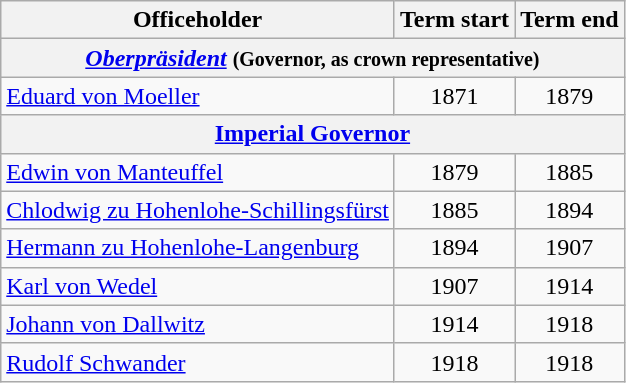<table class="wikitable" style="text-align:center">
<tr>
<th>Officeholder</th>
<th>Term start</th>
<th>Term end</th>
</tr>
<tr>
<th colspan="3"><em><a href='#'>Oberpräsident</a></em> <small>(Governor, as crown representative)</small></th>
</tr>
<tr>
<td style="text-align:left;"><a href='#'>Eduard von Moeller</a></td>
<td>1871</td>
<td>1879</td>
</tr>
<tr>
<th colspan="3"><a href='#'>Imperial Governor</a></th>
</tr>
<tr>
<td style="text-align:left;"><a href='#'>Edwin von Manteuffel</a></td>
<td>1879</td>
<td>1885</td>
</tr>
<tr>
<td style="text-align:left;"><a href='#'>Chlodwig zu Hohenlohe-Schillingsfürst</a></td>
<td>1885</td>
<td>1894</td>
</tr>
<tr>
<td style="text-align:left;"><a href='#'>Hermann zu Hohenlohe-Langenburg</a></td>
<td>1894</td>
<td>1907</td>
</tr>
<tr>
<td style="text-align:left;"><a href='#'>Karl von Wedel</a></td>
<td>1907</td>
<td>1914</td>
</tr>
<tr>
<td style="text-align:left;"><a href='#'>Johann von Dallwitz</a></td>
<td>1914</td>
<td>1918</td>
</tr>
<tr>
<td style="text-align:left;"><a href='#'>Rudolf Schwander</a></td>
<td>1918</td>
<td>1918</td>
</tr>
</table>
